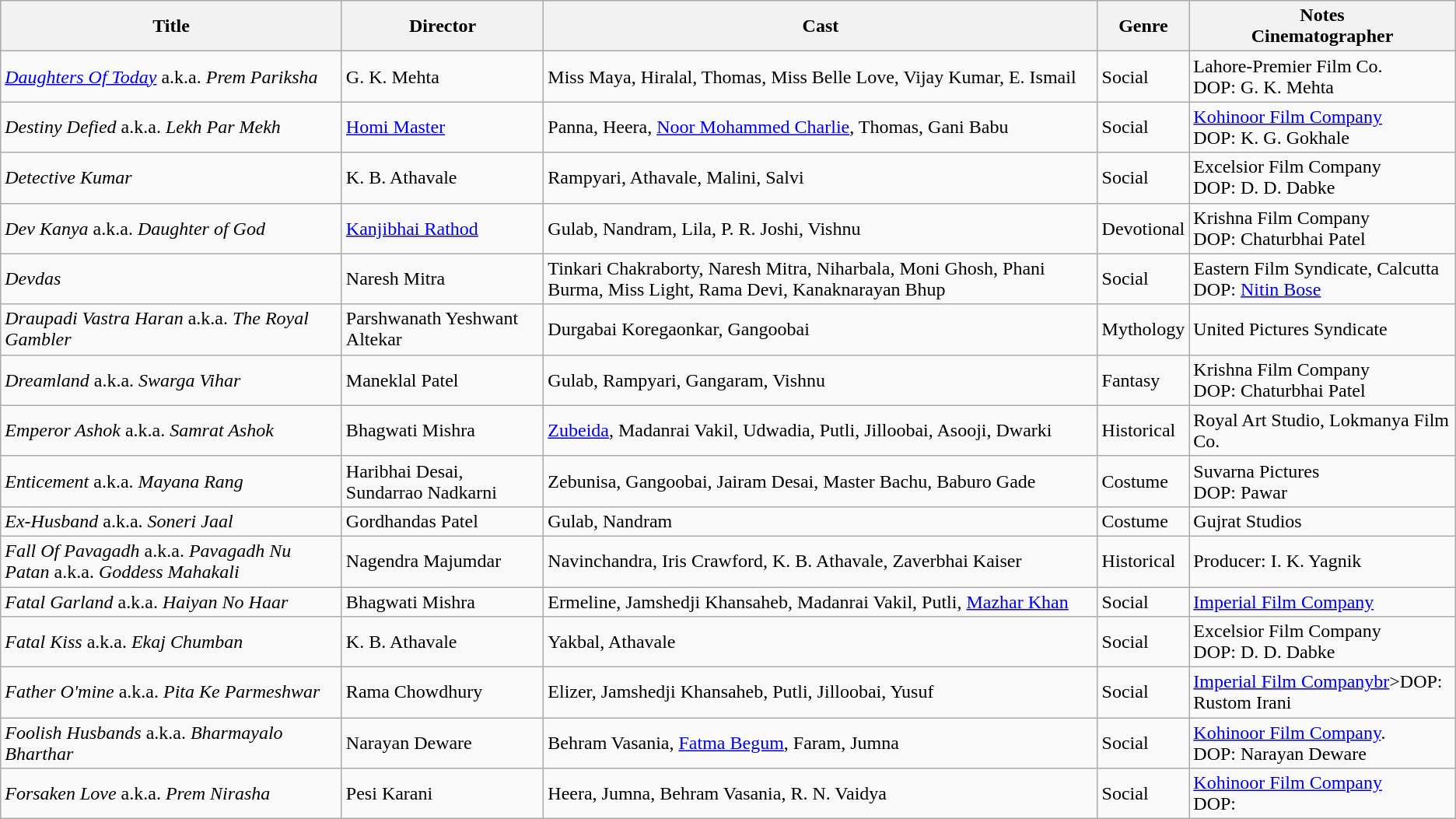<table class="wikitable">
<tr>
<th>Title</th>
<th>Director</th>
<th>Cast</th>
<th>Genre</th>
<th>Notes<br>Cinematographer</th>
</tr>
<tr>
<td><em><a href='#'>Daughters Of Today</a></em> a.k.a. <em>Prem Pariksha</em></td>
<td>G. K. Mehta</td>
<td>Miss Maya, Hiralal, Thomas, Miss Belle Love, Vijay Kumar, E. Ismail</td>
<td>Social</td>
<td>Lahore-Premier Film Co.<br>DOP: G. K. Mehta</td>
</tr>
<tr>
<td><em>Destiny Defied</em> a.k.a. <em>Lekh Par Mekh</em></td>
<td><a href='#'>Homi Master</a></td>
<td>Panna, Heera, <a href='#'>Noor Mohammed Charlie</a>, Thomas, Gani Babu</td>
<td>Social</td>
<td><a href='#'>Kohinoor Film Company</a><br>DOP: K. G. Gokhale</td>
</tr>
<tr>
<td><em>Detective Kumar</em></td>
<td>K. B. Athavale</td>
<td>Rampyari, Athavale, Malini, Salvi</td>
<td>Social</td>
<td>Excelsior Film Company<br>DOP: D. D. Dabke</td>
</tr>
<tr>
<td><em>Dev Kanya</em> a.k.a. <em>Daughter of God</em></td>
<td><a href='#'>Kanjibhai Rathod</a></td>
<td>Gulab, Nandram, Lila, P. R. Joshi, Vishnu</td>
<td>Devotional</td>
<td>Krishna Film Company<br>DOP: Chaturbhai Patel</td>
</tr>
<tr>
<td><em>Devdas</em></td>
<td>Naresh Mitra</td>
<td>Tinkari Chakraborty, Naresh Mitra, Niharbala, Moni Ghosh, Phani Burma, Miss Light, Rama Devi, Kanaknarayan Bhup</td>
<td>Social</td>
<td>Eastern Film Syndicate, Calcutta<br>DOP: <a href='#'>Nitin Bose</a></td>
</tr>
<tr>
<td><em>Draupadi Vastra Haran</em> a.k.a. <em>The Royal Gambler</em></td>
<td>Parshwanath Yeshwant Altekar</td>
<td>Durgabai Koregaonkar, Gangoobai</td>
<td>Mythology</td>
<td>United Pictures Syndicate</td>
</tr>
<tr>
<td><em>Dreamland</em> a.k.a. <em>Swarga Vihar</em></td>
<td>Maneklal Patel</td>
<td>Gulab, Rampyari, Gangaram, Vishnu</td>
<td>Fantasy</td>
<td>Krishna Film Company<br>DOP: Chaturbhai Patel</td>
</tr>
<tr>
<td><em>Emperor Ashok</em> a.k.a. <em>Samrat Ashok</em></td>
<td>Bhagwati Mishra</td>
<td><a href='#'>Zubeida</a>, Madanrai Vakil, Udwadia, Putli, Jilloobai, Asooji, Dwarki</td>
<td>Historical</td>
<td>Royal Art Studio, Lokmanya Film Co.</td>
</tr>
<tr>
<td><em>Enticement</em> a.k.a. <em>Mayana Rang</em></td>
<td>Haribhai Desai, Sundarrao Nadkarni</td>
<td>Zebunisa, Gangoobai, Jairam Desai, Master Bachu, Baburo Gade</td>
<td>Costume</td>
<td>Suvarna Pictures<br>DOP: Pawar</td>
</tr>
<tr>
<td><em>Ex-Husband</em> a.k.a. <em>Soneri Jaal</em></td>
<td>Gordhandas Patel</td>
<td>Gulab, Nandram</td>
<td>Costume</td>
<td>Gujrat Studios</td>
</tr>
<tr>
<td><em>Fall Of Pavagadh</em> a.k.a. <em>Pavagadh Nu Patan</em>  a.k.a. <em>Goddess Mahakali</em></td>
<td>Nagendra Majumdar</td>
<td>Navinchandra, Iris Crawford, K. B. Athavale, Zaverbhai Kaiser</td>
<td>Historical</td>
<td>Producer: I. K. Yagnik</td>
</tr>
<tr>
<td><em>Fatal Garland</em> a.k.a. <em>Haiyan No Haar</em></td>
<td>Bhagwati Mishra</td>
<td>Ermeline, Jamshedji Khansaheb, Madanrai Vakil, Putli, <a href='#'>Mazhar Khan</a></td>
<td>Social</td>
<td><a href='#'>Imperial Film Company</a></td>
</tr>
<tr>
<td><em>Fatal Kiss</em> a.k.a. <em>Ekaj Chumban</em></td>
<td>K. B. Athavale</td>
<td>Yakbal, Athavale</td>
<td>Social</td>
<td>Excelsior Film Company<br>DOP: D. D. Dabke</td>
</tr>
<tr>
<td><em>Father O'mine</em> a.k.a. <em>Pita Ke Parmeshwar</em></td>
<td>Rama Chowdhury</td>
<td>Elizer, Jamshedji Khansaheb, Putli, Jilloobai, Yusuf</td>
<td>Social</td>
<td><a href='#'>Imperial Film Companybr</a>>DOP: Rustom Irani</td>
</tr>
<tr>
<td><em>Foolish Husbands</em> a.k.a. <em>Bharmayalo Bharthar</em></td>
<td>Narayan Deware</td>
<td>Behram Vasania, <a href='#'>Fatma Begum</a>, Faram, Jumna</td>
<td>Social</td>
<td><a href='#'>Kohinoor Film Company</a>.<br>DOP: Narayan Deware</td>
</tr>
<tr>
<td><em>Forsaken Love</em> a.k.a. <em>Prem Nirasha</em></td>
<td>Pesi Karani</td>
<td>Heera, Jumna, Behram Vasania, R. N. Vaidya</td>
<td>Social</td>
<td><a href='#'>Kohinoor Film Company</a><br>DOP:</td>
</tr>
</table>
